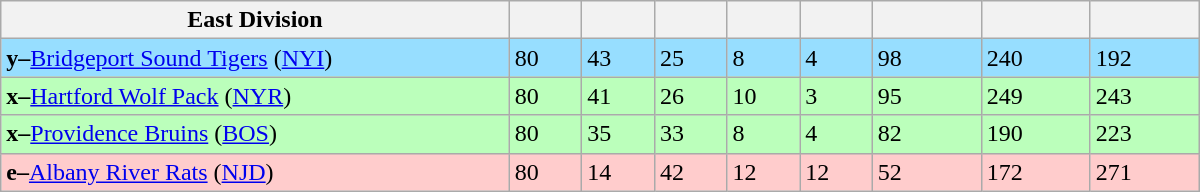<table class="wikitable" style="width:50em">
<tr>
<th width="35%">East Division</th>
<th width="5%"></th>
<th width="5%"></th>
<th width="5%"></th>
<th width="5%"></th>
<th width="5%"></th>
<th width="7.5%"></th>
<th width="7.5%"></th>
<th width="7.5%"></th>
</tr>
<tr bgcolor="#97DEFF">
<td><strong>y–</strong><a href='#'>Bridgeport Sound Tigers</a> (<a href='#'>NYI</a>)</td>
<td>80</td>
<td>43</td>
<td>25</td>
<td>8</td>
<td>4</td>
<td>98</td>
<td>240</td>
<td>192</td>
</tr>
<tr bgcolor="#bbffbb">
<td><strong>x–</strong><a href='#'>Hartford Wolf Pack</a> (<a href='#'>NYR</a>)</td>
<td>80</td>
<td>41</td>
<td>26</td>
<td>10</td>
<td>3</td>
<td>95</td>
<td>249</td>
<td>243</td>
</tr>
<tr bgcolor="#bbffbb">
<td><strong>x–</strong><a href='#'>Providence Bruins</a> (<a href='#'>BOS</a>)</td>
<td>80</td>
<td>35</td>
<td>33</td>
<td>8</td>
<td>4</td>
<td>82</td>
<td>190</td>
<td>223</td>
</tr>
<tr bgcolor="#ffcccc">
<td><strong>e–</strong><a href='#'>Albany River Rats</a> (<a href='#'>NJD</a>)</td>
<td>80</td>
<td>14</td>
<td>42</td>
<td>12</td>
<td>12</td>
<td>52</td>
<td>172</td>
<td>271</td>
</tr>
</table>
